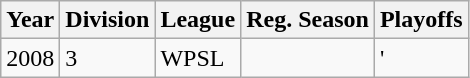<table class="wikitable">
<tr>
<th>Year</th>
<th>Division</th>
<th>League</th>
<th>Reg. Season</th>
<th>Playoffs</th>
</tr>
<tr>
<td>2008</td>
<td>3</td>
<td>WPSL</td>
<td></td>
<td>'</td>
</tr>
</table>
